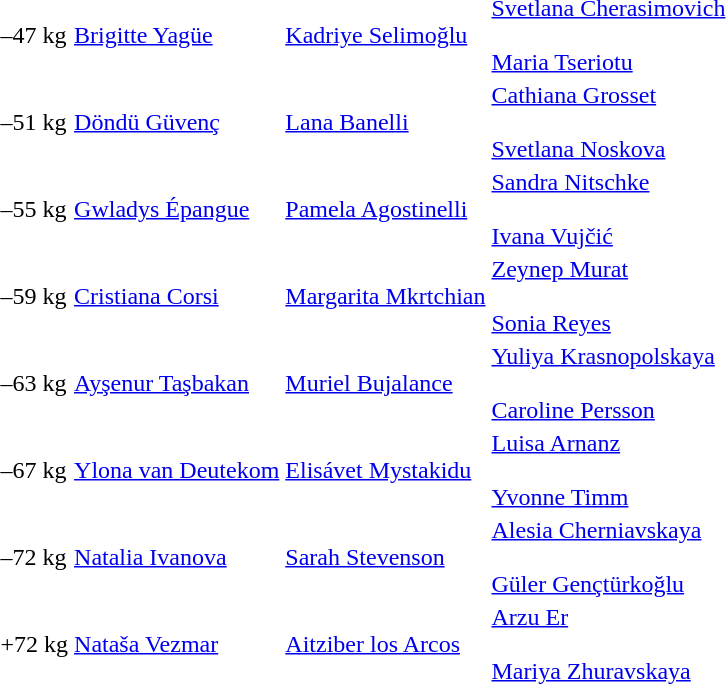<table>
<tr>
<td>–47 kg</td>
<td><a href='#'>Brigitte Yagüe</a> <br> </td>
<td><a href='#'>Kadriye Selimoğlu</a> <br> </td>
<td><a href='#'>Svetlana Cherasimovich</a> <br> <br> <a href='#'>Maria Tseriotu</a> <br> </td>
</tr>
<tr>
<td>–51 kg</td>
<td><a href='#'>Döndü Güvenç</a> <br> </td>
<td><a href='#'>Lana Banelli</a> <br> </td>
<td><a href='#'>Cathiana Grosset</a> <br> <br> <a href='#'>Svetlana Noskova</a> <br> </td>
</tr>
<tr>
<td>–55 kg</td>
<td><a href='#'>Gwladys Épangue</a> <br> </td>
<td><a href='#'>Pamela Agostinelli</a> <br> </td>
<td><a href='#'>Sandra Nitschke</a> <br> <br> <a href='#'>Ivana Vujčić</a> <br> </td>
</tr>
<tr>
<td>–59 kg</td>
<td><a href='#'>Cristiana Corsi</a> <br> </td>
<td><a href='#'>Margarita Mkrtchian</a> <br> </td>
<td><a href='#'>Zeynep Murat</a> <br> <br> <a href='#'>Sonia Reyes</a> <br> </td>
</tr>
<tr>
<td>–63 kg</td>
<td><a href='#'>Ayşenur Taşbakan</a> <br> </td>
<td><a href='#'>Muriel Bujalance</a> <br> </td>
<td><a href='#'>Yuliya Krasnopolskaya</a> <br> <br> <a href='#'>Caroline Persson</a> <br> </td>
</tr>
<tr>
<td>–67 kg</td>
<td><a href='#'>Ylona van Deutekom</a> <br></td>
<td><a href='#'>Elisávet Mystakidu</a> <br> </td>
<td><a href='#'>Luisa Arnanz</a> <br> <br> <a href='#'>Yvonne Timm</a> <br> </td>
</tr>
<tr>
<td>–72 kg</td>
<td><a href='#'>Natalia Ivanova</a> <br> </td>
<td><a href='#'>Sarah Stevenson</a> <br> </td>
<td><a href='#'>Alesia Cherniavskaya</a> <br> <br> <a href='#'>Güler Gençtürkoğlu</a> <br> </td>
</tr>
<tr>
<td>+72 kg</td>
<td><a href='#'>Nataša Vezmar</a> <br> </td>
<td><a href='#'>Aitziber los Arcos</a> <br> </td>
<td><a href='#'>Arzu Er</a> <br> <br> <a href='#'>Mariya Zhuravskaya</a> <br> </td>
</tr>
</table>
